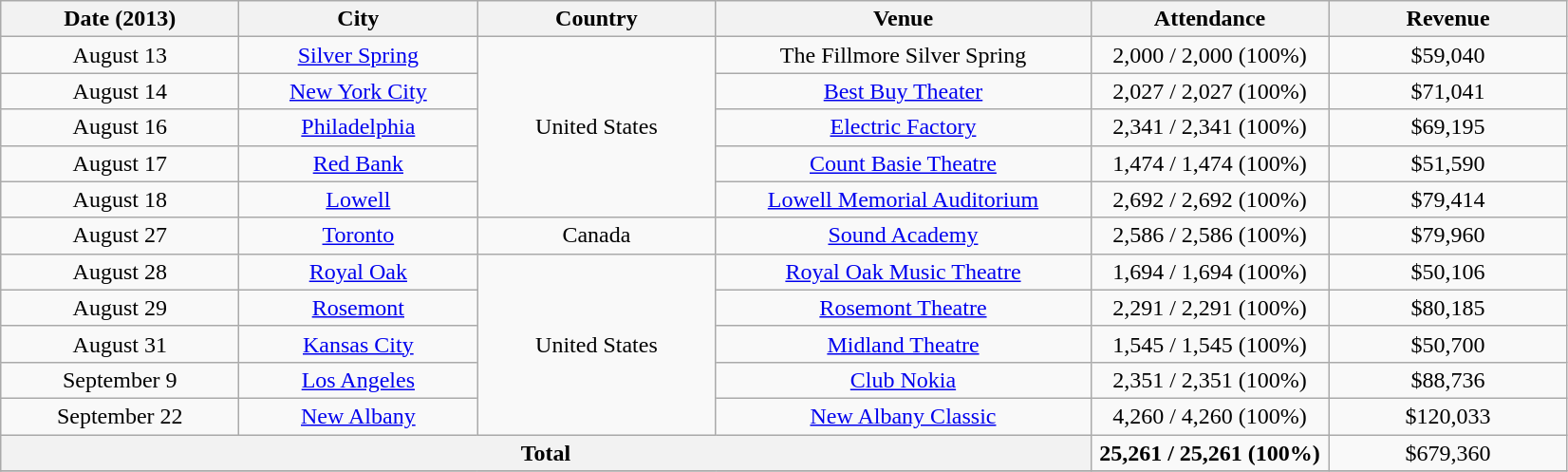<table class="wikitable plainrowheaders" style="text-align:center;">
<tr>
<th scope="col" style="width:10em;">Date (2013)</th>
<th scope="col" style="width:10em;">City</th>
<th scope="col" style="width:10em;">Country</th>
<th scope="col" style="width:16em;">Venue</th>
<th scope="col" style="width:10em;">Attendance</th>
<th scope="col" style="width:10em;">Revenue</th>
</tr>
<tr>
<td>August 13</td>
<td><a href='#'>Silver Spring</a></td>
<td rowspan="5">United States</td>
<td>The Fillmore Silver Spring</td>
<td>2,000 / 2,000 (100%)</td>
<td>$59,040</td>
</tr>
<tr>
<td>August 14</td>
<td><a href='#'>New York City</a></td>
<td><a href='#'>Best Buy Theater</a></td>
<td>2,027 / 2,027 (100%)</td>
<td>$71,041</td>
</tr>
<tr>
<td>August 16</td>
<td><a href='#'>Philadelphia</a></td>
<td><a href='#'>Electric Factory</a></td>
<td>2,341 / 2,341 (100%)</td>
<td>$69,195</td>
</tr>
<tr>
<td>August 17</td>
<td><a href='#'>Red Bank</a></td>
<td><a href='#'>Count Basie Theatre</a></td>
<td>1,474 / 1,474 (100%)</td>
<td>$51,590</td>
</tr>
<tr>
<td>August 18</td>
<td><a href='#'>Lowell</a></td>
<td><a href='#'>Lowell Memorial Auditorium</a></td>
<td>2,692 / 2,692 (100%)</td>
<td>$79,414</td>
</tr>
<tr>
<td>August 27</td>
<td><a href='#'>Toronto</a></td>
<td>Canada</td>
<td><a href='#'>Sound Academy</a></td>
<td>2,586 / 2,586 (100%)</td>
<td>$79,960</td>
</tr>
<tr>
<td>August 28</td>
<td><a href='#'>Royal Oak</a></td>
<td rowspan="5">United States</td>
<td><a href='#'>Royal Oak Music Theatre</a></td>
<td>1,694 / 1,694 (100%)</td>
<td>$50,106</td>
</tr>
<tr>
<td>August 29</td>
<td><a href='#'>Rosemont</a></td>
<td><a href='#'>Rosemont Theatre</a></td>
<td>2,291 / 2,291 (100%)</td>
<td>$80,185</td>
</tr>
<tr>
<td>August 31</td>
<td><a href='#'>Kansas City</a></td>
<td><a href='#'>Midland Theatre</a></td>
<td>1,545 / 1,545 (100%)</td>
<td>$50,700</td>
</tr>
<tr>
<td>September 9</td>
<td><a href='#'>Los Angeles</a></td>
<td><a href='#'>Club Nokia</a></td>
<td>2,351 / 2,351 (100%)</td>
<td>$88,736</td>
</tr>
<tr>
<td>September 22</td>
<td><a href='#'>New Albany</a></td>
<td><a href='#'>New Albany Classic</a></td>
<td>4,260 / 4,260 (100%)</td>
<td>$120,033</td>
</tr>
<tr $100,000>
<th colspan="4">Total</th>
<td><strong>25,261 / 25,261 (100%)</strong></td>
<td>$679,360</td>
</tr>
<tr>
</tr>
</table>
